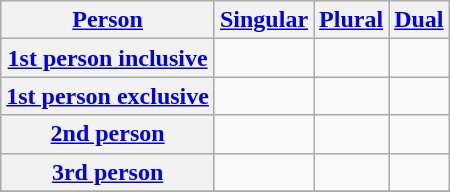<table class="wikitable" style="text-align: center;">
<tr>
<th><a href='#'>Person</a></th>
<th><a href='#'>Singular</a></th>
<th><a href='#'>Plural</a></th>
<th><a href='#'>Dual</a></th>
</tr>
<tr>
<th><a href='#'>1st person inclusive</a></th>
<td></td>
<td></td>
<td></td>
</tr>
<tr>
<th><a href='#'>1st person exclusive</a></th>
<td></td>
<td></td>
<td></td>
</tr>
<tr>
<th><a href='#'>2nd person</a></th>
<td></td>
<td></td>
<td></td>
</tr>
<tr>
<th><a href='#'>3rd person</a></th>
<td></td>
<td></td>
<td></td>
</tr>
<tr>
</tr>
</table>
